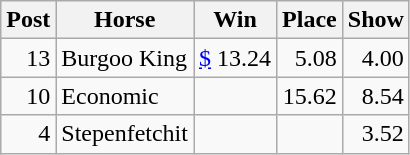<table class="wikitable" border="1">
<tr>
<th>Post</th>
<th>Horse</th>
<th>Win</th>
<th>Place</th>
<th>Show</th>
</tr>
<tr>
<td align="right">13</td>
<td>Burgoo King</td>
<td align="right"><a href='#'>$</a> 13.24</td>
<td align="right">5.08</td>
<td align="right">4.00</td>
</tr>
<tr>
<td align="right">10</td>
<td>Economic</td>
<td></td>
<td align="right">15.62</td>
<td align="right">8.54</td>
</tr>
<tr>
<td align="right">4</td>
<td>Stepenfetchit</td>
<td></td>
<td></td>
<td align="right">3.52</td>
</tr>
</table>
